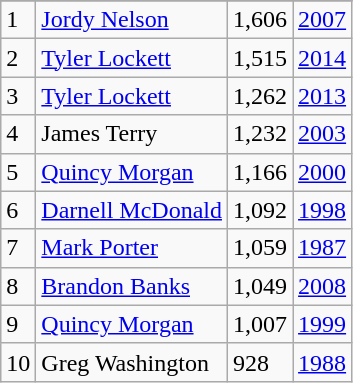<table class="wikitable">
<tr>
</tr>
<tr>
<td>1</td>
<td><a href='#'>Jordy Nelson</a></td>
<td>1,606</td>
<td><a href='#'>2007</a></td>
</tr>
<tr>
<td>2</td>
<td><a href='#'>Tyler Lockett</a></td>
<td>1,515</td>
<td><a href='#'>2014</a></td>
</tr>
<tr>
<td>3</td>
<td><a href='#'>Tyler Lockett</a></td>
<td>1,262</td>
<td><a href='#'>2013</a></td>
</tr>
<tr>
<td>4</td>
<td>James Terry</td>
<td>1,232</td>
<td><a href='#'>2003</a></td>
</tr>
<tr>
<td>5</td>
<td><a href='#'>Quincy Morgan</a></td>
<td>1,166</td>
<td><a href='#'>2000</a></td>
</tr>
<tr>
<td>6</td>
<td><a href='#'>Darnell McDonald</a></td>
<td>1,092</td>
<td><a href='#'>1998</a></td>
</tr>
<tr>
<td>7</td>
<td><a href='#'>Mark Porter</a></td>
<td>1,059</td>
<td><a href='#'>1987</a></td>
</tr>
<tr>
<td>8</td>
<td><a href='#'>Brandon Banks</a></td>
<td>1,049</td>
<td><a href='#'>2008</a></td>
</tr>
<tr>
<td>9</td>
<td><a href='#'>Quincy Morgan</a></td>
<td>1,007</td>
<td><a href='#'>1999</a></td>
</tr>
<tr>
<td>10</td>
<td>Greg Washington</td>
<td>928</td>
<td><a href='#'>1988</a></td>
</tr>
</table>
